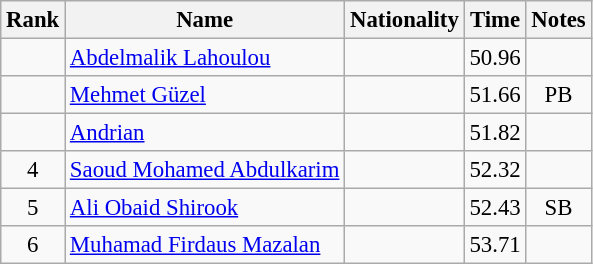<table class="wikitable sortable" style="text-align:center;font-size:95%">
<tr>
<th>Rank</th>
<th>Name</th>
<th>Nationality</th>
<th>Time</th>
<th>Notes</th>
</tr>
<tr>
<td></td>
<td align=left><a href='#'>Abdelmalik Lahoulou</a></td>
<td align=left></td>
<td>50.96</td>
<td></td>
</tr>
<tr>
<td></td>
<td align=left><a href='#'>Mehmet Güzel</a></td>
<td align=left></td>
<td>51.66</td>
<td>PB</td>
</tr>
<tr>
<td></td>
<td align=left><a href='#'>Andrian</a></td>
<td align=left></td>
<td>51.82</td>
<td></td>
</tr>
<tr>
<td>4</td>
<td align=left><a href='#'>Saoud Mohamed Abdulkarim</a></td>
<td align=left></td>
<td>52.32</td>
<td></td>
</tr>
<tr>
<td>5</td>
<td align=left><a href='#'>Ali Obaid Shirook</a></td>
<td align=left></td>
<td>52.43</td>
<td>SB</td>
</tr>
<tr>
<td>6</td>
<td align=left><a href='#'>Muhamad Firdaus Mazalan</a></td>
<td align=left></td>
<td>53.71</td>
<td></td>
</tr>
</table>
